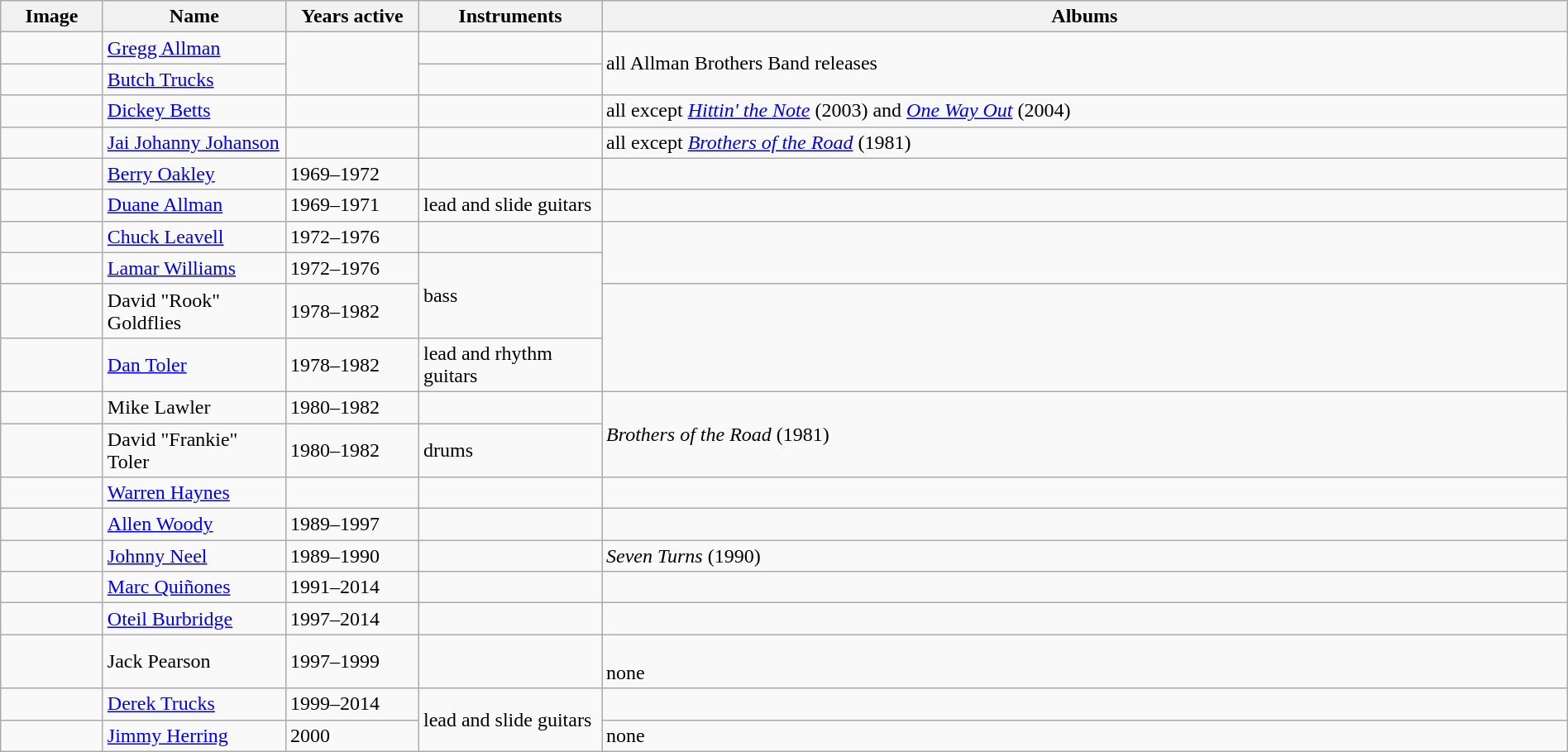<table class="wikitable" border="1" width="100%">
<tr>
<th width="75">Image</th>
<th width="140">Name</th>
<th width="100">Years active</th>
<th width="140">Instruments</th>
<th>Albums</th>
</tr>
<tr>
<td></td>
<td><a href='#'>Gregg Allman</a></td>
<td rowspan="2"></td>
<td></td>
<td rowspan="2">all Allman Brothers Band releases</td>
</tr>
<tr>
<td></td>
<td><a href='#'>Butch Trucks</a></td>
<td></td>
</tr>
<tr>
<td></td>
<td><a href='#'>Dickey Betts</a></td>
<td></td>
<td></td>
<td>all except <em><a href='#'>Hittin' the Note</a></em> (2003) and <em><a href='#'>One Way Out</a></em> (2004)</td>
</tr>
<tr>
<td></td>
<td><a href='#'>Jai Johanny Johanson</a></td>
<td></td>
<td></td>
<td>all except <em><a href='#'>Brothers of the Road</a></em> (1981)</td>
</tr>
<tr>
<td></td>
<td><a href='#'>Berry Oakley</a></td>
<td>1969–1972 </td>
<td></td>
<td></td>
</tr>
<tr>
<td></td>
<td><a href='#'>Duane Allman</a></td>
<td>1969–1971 </td>
<td>lead and slide guitars</td>
<td></td>
</tr>
<tr>
<td></td>
<td><a href='#'>Chuck Leavell</a></td>
<td>1972–1976</td>
<td></td>
<td rowspan="2"></td>
</tr>
<tr>
<td></td>
<td><a href='#'>Lamar Williams</a></td>
<td>1972–1976 </td>
<td rowspan="2">bass</td>
</tr>
<tr>
<td></td>
<td>David "Rook" Goldflies</td>
<td>1978–1982</td>
<td rowspan="2"></td>
</tr>
<tr>
<td></td>
<td><a href='#'>Dan Toler</a></td>
<td>1978–1982 </td>
<td>lead and rhythm guitars</td>
</tr>
<tr>
<td></td>
<td>Mike Lawler</td>
<td>1980–1982</td>
<td></td>
<td rowspan="2"><em>Brothers of the Road</em> (1981)</td>
</tr>
<tr>
<td></td>
<td>David "Frankie" Toler</td>
<td>1980–1982 </td>
<td>drums</td>
</tr>
<tr>
<td></td>
<td><a href='#'>Warren Haynes</a></td>
<td></td>
<td></td>
<td></td>
</tr>
<tr>
<td></td>
<td><a href='#'>Allen Woody</a></td>
<td>1989–1997 </td>
<td></td>
<td></td>
</tr>
<tr>
<td></td>
<td><a href='#'>Johnny Neel</a></td>
<td>1989–1990 </td>
<td></td>
<td><em>Seven Turns</em> (1990)</td>
</tr>
<tr>
<td></td>
<td><a href='#'>Marc Quiñones</a></td>
<td>1991–2014</td>
<td></td>
<td></td>
</tr>
<tr>
<td></td>
<td><a href='#'>Oteil Burbridge</a></td>
<td>1997–2014</td>
<td></td>
<td></td>
</tr>
<tr>
<td></td>
<td>Jack Pearson</td>
<td>1997–1999</td>
<td></td>
<td><br>none</td>
</tr>
<tr>
<td></td>
<td><a href='#'>Derek Trucks</a></td>
<td>1999–2014</td>
<td Rowspan="2">lead and slide guitars</td>
<td></td>
</tr>
<tr>
<td></td>
<td><a href='#'>Jimmy Herring</a></td>
<td>2000</td>
<td>none</td>
</tr>
</table>
